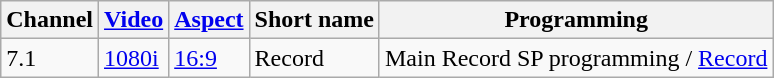<table class="wikitable">
<tr>
<th>Channel</th>
<th><a href='#'>Video</a></th>
<th><a href='#'>Aspect</a></th>
<th>Short name</th>
<th>Programming</th>
</tr>
<tr>
<td>7.1</td>
<td><a href='#'>1080i</a></td>
<td><a href='#'>16:9</a></td>
<td>Record</td>
<td>Main Record SP programming / <a href='#'>Record</a></td>
</tr>
</table>
